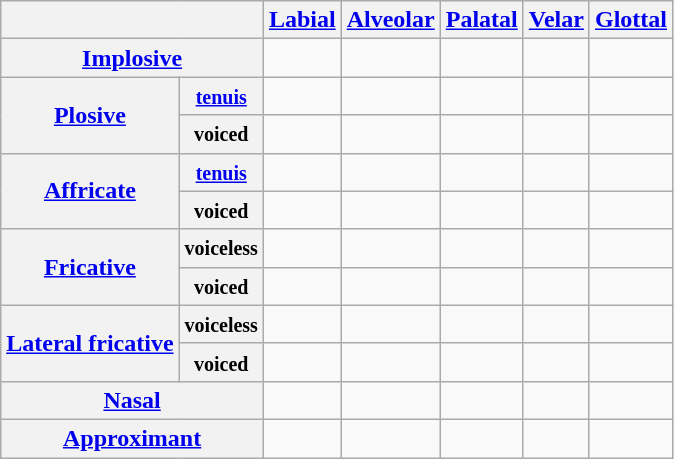<table class=wikitable style=text-align:center>
<tr>
<th colspan=2></th>
<th><a href='#'>Labial</a></th>
<th><a href='#'>Alveolar</a></th>
<th><a href='#'>Palatal</a></th>
<th><a href='#'>Velar</a></th>
<th><a href='#'>Glottal</a></th>
</tr>
<tr>
<th colspan=2><a href='#'>Implosive</a></th>
<td></td>
<td></td>
<td></td>
<td></td>
<td></td>
</tr>
<tr>
<th rowspan=2><a href='#'>Plosive</a></th>
<th><small><a href='#'>tenuis</a></small></th>
<td></td>
<td></td>
<td></td>
<td></td>
<td></td>
</tr>
<tr>
<th><small>voiced</small></th>
<td></td>
<td></td>
<td></td>
<td></td>
<td></td>
</tr>
<tr>
<th rowspan=2><a href='#'>Affricate</a></th>
<th><small><a href='#'>tenuis</a></small></th>
<td></td>
<td></td>
<td></td>
<td></td>
<td></td>
</tr>
<tr>
<th><small>voiced</small></th>
<td></td>
<td></td>
<td></td>
<td></td>
<td></td>
</tr>
<tr>
<th rowspan=2><a href='#'>Fricative</a></th>
<th><small>voiceless</small></th>
<td></td>
<td></td>
<td></td>
<td></td>
<td></td>
</tr>
<tr>
<th><small>voiced</small></th>
<td></td>
<td></td>
<td></td>
<td></td>
<td></td>
</tr>
<tr>
<th rowspan=2><a href='#'>Lateral fricative</a></th>
<th><small>voiceless</small></th>
<td></td>
<td></td>
<td></td>
<td></td>
<td></td>
</tr>
<tr>
<th><small>voiced</small></th>
<td></td>
<td></td>
<td></td>
<td></td>
<td></td>
</tr>
<tr>
<th colspan=2><a href='#'>Nasal</a></th>
<td></td>
<td></td>
<td></td>
<td></td>
<td></td>
</tr>
<tr>
<th colspan=2><a href='#'>Approximant</a></th>
<td></td>
<td></td>
<td></td>
<td></td>
<td></td>
</tr>
</table>
